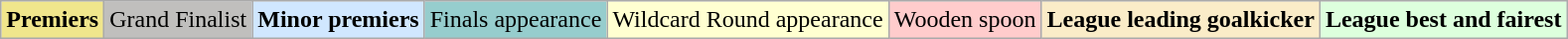<table class="wikitable">
<tr>
<td style=background:#F0E68C><strong>Premiers</strong></td>
<td style=background:#C0BFBD>Grand Finalist</td>
<td style=background:#D0E7FF><strong>Minor premiers</strong></td>
<td style=background:#96CDCD>Finals appearance</td>
<td style=background:#FFFFD1>Wildcard Round appearance</td>
<td style=background:#FFCCCC>Wooden spoon</td>
<td style=background:#FAECC8><strong>League leading goalkicker</strong></td>
<td style=background:#DDFFDD><strong>League best and fairest</strong></td>
</tr>
</table>
